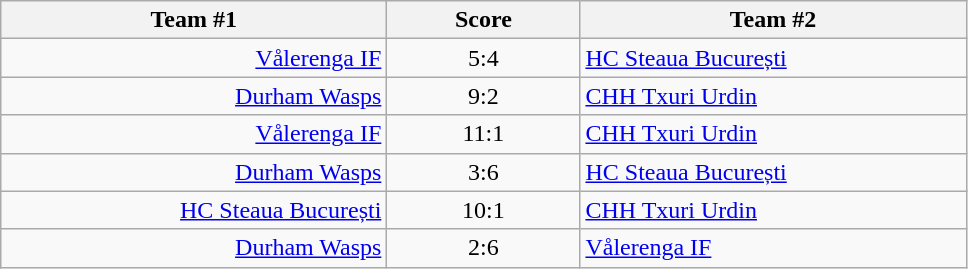<table class="wikitable" style="text-align: center;">
<tr>
<th width=22%>Team #1</th>
<th width=11%>Score</th>
<th width=22%>Team #2</th>
</tr>
<tr>
<td style="text-align: right;"><a href='#'>Vålerenga IF</a> </td>
<td>5:4</td>
<td style="text-align: left;"> <a href='#'>HC Steaua București</a></td>
</tr>
<tr>
<td style="text-align: right;"><a href='#'>Durham Wasps</a> </td>
<td>9:2</td>
<td style="text-align: left;"> <a href='#'>CHH Txuri Urdin</a></td>
</tr>
<tr>
<td style="text-align: right;"><a href='#'>Vålerenga IF</a> </td>
<td>11:1</td>
<td style="text-align: left;"> <a href='#'>CHH Txuri Urdin</a></td>
</tr>
<tr>
<td style="text-align: right;"><a href='#'>Durham Wasps</a> </td>
<td>3:6</td>
<td style="text-align: left;"> <a href='#'>HC Steaua București</a></td>
</tr>
<tr>
<td style="text-align: right;"><a href='#'>HC Steaua București</a> </td>
<td>10:1</td>
<td style="text-align: left;"> <a href='#'>CHH Txuri Urdin</a></td>
</tr>
<tr>
<td style="text-align: right;"><a href='#'>Durham Wasps</a> </td>
<td>2:6</td>
<td style="text-align: left;"> <a href='#'>Vålerenga IF</a></td>
</tr>
</table>
